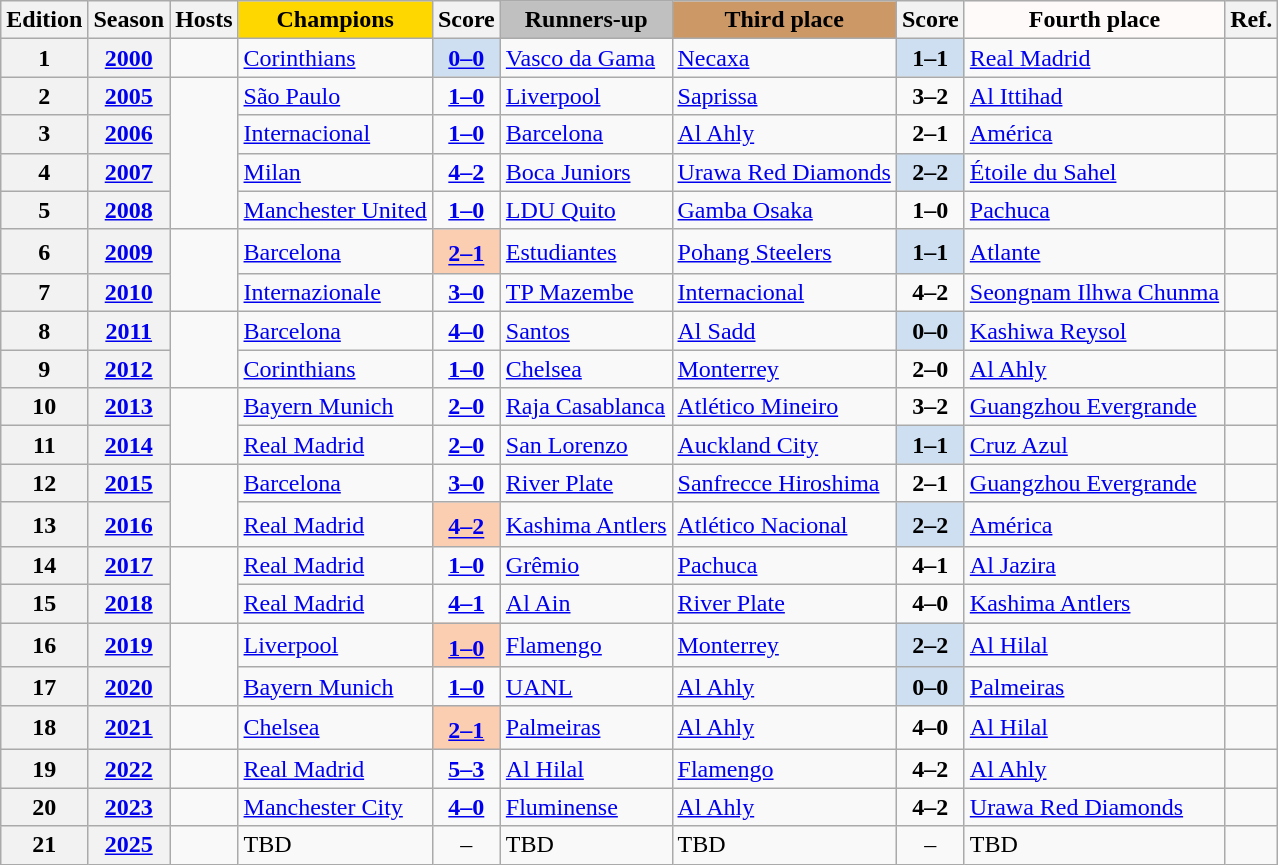<table class="wikitable">
<tr>
<th scope="col">Edition</th>
<th scope="col">Season</th>
<th scope="col">Hosts</th>
<th style="background:gold">Champions</th>
<th scope="col">Score</th>
<th style="background:silver">Runners-up</th>
<th style="background:#c96">Third place</th>
<th scope="col">Score</th>
<th style="background:snow">Fourth place</th>
<th scope="col">Ref.</th>
</tr>
<tr>
<th scope="row" style="text-align:center">1</th>
<th scope="row" style="text-align:center"><a href='#'>2000</a></th>
<td></td>
<td> <a href='#'>Corinthians</a></td>
<td align="center" bgcolor="#cedff2"><strong><a href='#'>0–0</a></strong></td>
<td> <a href='#'>Vasco da Gama</a></td>
<td> <a href='#'>Necaxa</a></td>
<td align="center" bgcolor="#cedff2"><strong>1–1</strong></td>
<td> <a href='#'>Real Madrid</a></td>
<td></td>
</tr>
<tr>
<th scope="row" style="text-align:center">2</th>
<th scope="row" style="text-align:center"><a href='#'>2005</a></th>
<td rowspan="4"></td>
<td> <a href='#'>São Paulo</a></td>
<td align="center"><strong><a href='#'>1–0</a></strong></td>
<td> <a href='#'>Liverpool</a></td>
<td> <a href='#'>Saprissa</a></td>
<td align="center"><strong>3–2</strong></td>
<td> <a href='#'>Al Ittihad</a></td>
<td></td>
</tr>
<tr>
<th scope="row" style="text-align:center">3</th>
<th scope="row" style="text-align:center"><a href='#'>2006</a></th>
<td> <a href='#'>Internacional</a></td>
<td align="center"><strong><a href='#'>1–0</a></strong></td>
<td> <a href='#'>Barcelona</a></td>
<td> <a href='#'>Al Ahly</a></td>
<td align="center"><strong>2–1</strong></td>
<td> <a href='#'>América</a></td>
<td></td>
</tr>
<tr>
<th scope="row" style="text-align:center">4</th>
<th scope="row" style="text-align:center"><a href='#'>2007</a></th>
<td> <a href='#'>Milan</a></td>
<td align="center"><strong><a href='#'>4–2</a></strong></td>
<td> <a href='#'>Boca Juniors</a></td>
<td> <a href='#'>Urawa Red Diamonds</a></td>
<td align="center" bgcolor="#cedff2"><strong>2–2</strong></td>
<td> <a href='#'>Étoile du Sahel</a></td>
<td></td>
</tr>
<tr>
<th scope="row" style="text-align:center">5</th>
<th scope="row" style="text-align:center"><a href='#'>2008</a></th>
<td> <a href='#'>Manchester United</a></td>
<td align="center"><strong><a href='#'>1–0</a></strong></td>
<td> <a href='#'>LDU Quito</a></td>
<td> <a href='#'>Gamba Osaka</a></td>
<td align="center"><strong>1–0</strong></td>
<td> <a href='#'>Pachuca</a></td>
<td></td>
</tr>
<tr>
<th scope="row" style="text-align:center">6</th>
<th scope="row" style="text-align:center"><a href='#'>2009</a></th>
<td rowspan="2"></td>
<td> <a href='#'>Barcelona</a></td>
<td align="center" bgcolor="#FBCEB1"><strong><a href='#'>2–1</a></strong><sup></sup></td>
<td> <a href='#'>Estudiantes</a></td>
<td> <a href='#'>Pohang Steelers</a></td>
<td align="center" bgcolor="#cedff2"><strong>1–1</strong></td>
<td> <a href='#'>Atlante</a></td>
<td></td>
</tr>
<tr>
<th scope="row" style="text-align:center">7</th>
<th scope="row" style="text-align:center"><a href='#'>2010</a></th>
<td> <a href='#'>Internazionale</a></td>
<td align="center"><strong><a href='#'>3–0</a></strong></td>
<td> <a href='#'>TP Mazembe</a></td>
<td> <a href='#'>Internacional</a></td>
<td align="center"><strong>4–2</strong></td>
<td> <a href='#'>Seongnam Ilhwa Chunma</a></td>
<td></td>
</tr>
<tr>
<th scope="row" style="text-align:center">8</th>
<th scope="row" style="text-align:center"><a href='#'>2011</a></th>
<td rowspan="2"></td>
<td> <a href='#'>Barcelona</a></td>
<td align="center"><strong><a href='#'>4–0</a></strong></td>
<td> <a href='#'>Santos</a></td>
<td> <a href='#'>Al Sadd</a></td>
<td align="center" bgcolor="#cedff2"><strong>0–0</strong></td>
<td> <a href='#'>Kashiwa Reysol</a></td>
<td></td>
</tr>
<tr>
<th scope="row" style="text-align:center">9</th>
<th scope="row" style="text-align:center"><a href='#'>2012</a></th>
<td> <a href='#'>Corinthians</a></td>
<td align="center"><strong><a href='#'>1–0</a></strong></td>
<td> <a href='#'>Chelsea</a></td>
<td> <a href='#'>Monterrey</a></td>
<td align="center"><strong>2–0</strong></td>
<td> <a href='#'>Al Ahly</a></td>
<td></td>
</tr>
<tr>
<th scope="row" style="text-align:center">10</th>
<th scope="row" style="text-align:center"><a href='#'>2013</a></th>
<td rowspan="2"></td>
<td> <a href='#'>Bayern Munich</a></td>
<td align="center"><strong><a href='#'>2–0</a></strong></td>
<td> <a href='#'>Raja Casablanca</a></td>
<td> <a href='#'>Atlético Mineiro</a></td>
<td align="center"><strong>3–2</strong></td>
<td> <a href='#'>Guangzhou Evergrande</a></td>
<td></td>
</tr>
<tr>
<th scope="row" style="text-align:center">11</th>
<th scope="row" style="text-align:center"><a href='#'>2014</a></th>
<td> <a href='#'>Real Madrid</a></td>
<td align="center"><strong><a href='#'>2–0</a></strong></td>
<td> <a href='#'>San Lorenzo</a></td>
<td> <a href='#'>Auckland City</a></td>
<td align="center" bgcolor="#cedff2"><strong>1–1</strong></td>
<td> <a href='#'>Cruz Azul</a></td>
<td></td>
</tr>
<tr>
<th scope="row" style="text-align:center">12</th>
<th scope="row" style="text-align:center"><a href='#'>2015</a></th>
<td rowspan="2"></td>
<td> <a href='#'>Barcelona</a></td>
<td align="center"><strong><a href='#'>3–0</a></strong></td>
<td> <a href='#'>River Plate</a></td>
<td> <a href='#'>Sanfrecce Hiroshima</a></td>
<td align="center"><strong>2–1</strong></td>
<td> <a href='#'>Guangzhou Evergrande</a></td>
<td></td>
</tr>
<tr>
<th scope="row" style="text-align:center">13</th>
<th scope="row" style="text-align:center"><a href='#'>2016</a></th>
<td> <a href='#'>Real Madrid</a></td>
<td align="center" bgcolor="#FBCEB1"><strong><a href='#'>4–2</a></strong><sup></sup></td>
<td> <a href='#'>Kashima Antlers</a></td>
<td> <a href='#'>Atlético Nacional</a></td>
<td align="center" bgcolor="#cedff2"><strong>2–2</strong></td>
<td> <a href='#'>América</a></td>
<td></td>
</tr>
<tr>
<th scope="row" style="text-align:center">14</th>
<th scope="row" style="text-align:center"><a href='#'>2017</a></th>
<td rowspan="2"></td>
<td> <a href='#'>Real Madrid</a></td>
<td align="center"><strong><a href='#'>1–0</a></strong></td>
<td> <a href='#'>Grêmio</a></td>
<td> <a href='#'>Pachuca</a></td>
<td align="center"><strong>4–1</strong></td>
<td> <a href='#'>Al Jazira</a></td>
<td></td>
</tr>
<tr>
<th scope="row" style="text-align:center">15</th>
<th scope="row" style="text-align:center"><a href='#'>2018</a></th>
<td> <a href='#'>Real Madrid</a></td>
<td align="center"><strong><a href='#'>4–1</a></strong></td>
<td> <a href='#'>Al Ain</a></td>
<td> <a href='#'>River Plate</a></td>
<td align="center"><strong>4–0</strong></td>
<td> <a href='#'>Kashima Antlers</a></td>
<td></td>
</tr>
<tr>
<th scope="row" style="text-align:center">16</th>
<th scope="row" style="text-align:center"><a href='#'>2019</a></th>
<td rowspan="2"></td>
<td> <a href='#'>Liverpool</a></td>
<td align="center" bgcolor="#FBCEB1"><strong><a href='#'>1–0</a></strong><sup></sup></td>
<td> <a href='#'>Flamengo</a></td>
<td> <a href='#'>Monterrey</a></td>
<td align="center" bgcolor="#cedff2"><strong>2–2</strong></td>
<td> <a href='#'>Al Hilal</a></td>
<td></td>
</tr>
<tr>
<th scope="row" style="text-align:center">17</th>
<th scope="row" style="text-align:center"><a href='#'>2020</a></th>
<td> <a href='#'>Bayern Munich</a></td>
<td align="center"><strong><a href='#'>1–0</a></strong></td>
<td> <a href='#'>UANL</a></td>
<td> <a href='#'>Al Ahly</a></td>
<td align="center" bgcolor="#cedff2"><strong>0–0</strong></td>
<td> <a href='#'>Palmeiras</a></td>
<td></td>
</tr>
<tr>
<th scope="row" style="text-align:center">18</th>
<th scope="row" style="text-align:center"><a href='#'>2021</a></th>
<td></td>
<td> <a href='#'>Chelsea</a></td>
<td align="center" bgcolor="#FBCEB1"><strong><a href='#'>2–1</a></strong><sup></sup></td>
<td> <a href='#'>Palmeiras</a></td>
<td> <a href='#'>Al Ahly</a></td>
<td align="center"><strong>4–0</strong></td>
<td> <a href='#'>Al Hilal</a></td>
<td></td>
</tr>
<tr>
<th scope="row" style="text-align:center">19</th>
<th scope="row" style="text-align:center"><a href='#'>2022</a></th>
<td></td>
<td> <a href='#'>Real Madrid</a></td>
<td align="center"><strong><a href='#'>5–3</a></strong></td>
<td> <a href='#'>Al Hilal</a></td>
<td> <a href='#'>Flamengo</a></td>
<td align="center"><strong>4–2</strong></td>
<td> <a href='#'>Al Ahly</a></td>
<td></td>
</tr>
<tr>
<th scope="row" style="text-align:center">20</th>
<th scope="row" style="text-align:center"><a href='#'>2023</a></th>
<td></td>
<td> <a href='#'>Manchester City</a></td>
<td align="center"><strong><a href='#'>4–0</a></strong></td>
<td> <a href='#'>Fluminense</a></td>
<td> <a href='#'>Al Ahly</a></td>
<td align="center"><strong>4–2</strong></td>
<td> <a href='#'>Urawa Red Diamonds</a></td>
<td></td>
</tr>
<tr>
<th scope="row" style="text-align:center">21</th>
<th scope="row" style="text-align:center"><a href='#'>2025</a></th>
<td></td>
<td>TBD</td>
<td align="center">–</td>
<td>TBD</td>
<td>TBD</td>
<td align="center">–</td>
<td>TBD</td>
<td></td>
</tr>
</table>
